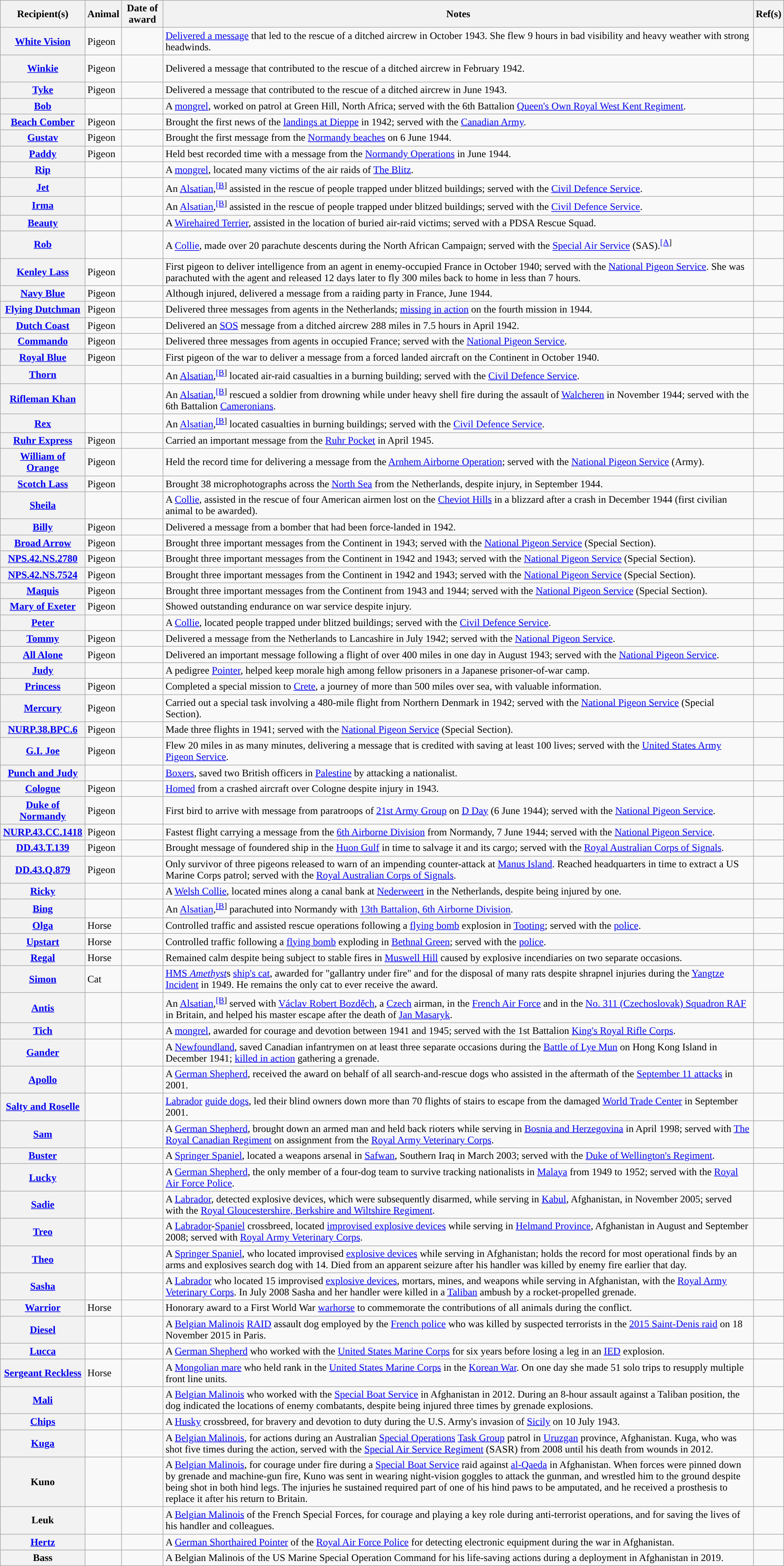<table class="sortable plainrowheaders wikitable">
<tr>
<th scope="col">Recipient(s)</th>
<th scope="col" class='sortable"'>Animal</th>
<th scope="col">Date of award</th>
<th scope="col" class="unsortable">Notes</th>
<th scope="col" class="unsortable">Ref(s)</th>
</tr>
<tr>
<th scope="row"><a href='#'>White Vision</a></th>
<td>Pigeon</td>
<td></td>
<td><a href='#'>Delivered a message</a> that led to the rescue of a ditched aircrew in October 1943. She flew 9 hours in bad visibility and heavy weather with strong headwinds.</td>
<td style="text-align:center;"><br></td>
</tr>
<tr>
<th scope="row"><a href='#'>Winkie</a></th>
<td>Pigeon</td>
<td></td>
<td>Delivered a message that contributed to the rescue of a ditched aircrew in February 1942.</td>
<td style="text-align:center;"><br><br></td>
</tr>
<tr>
<th scope="row"><a href='#'>Tyke</a></th>
<td>Pigeon</td>
<td></td>
<td>Delivered a message that contributed to the rescue of a ditched aircrew in June 1943.</td>
<td style="text-align:center;"></td>
</tr>
<tr>
<th scope="row"><a href='#'>Bob</a></th>
<td></td>
<td></td>
<td>A <a href='#'>mongrel</a>, worked on patrol at Green Hill, North Africa; served with the 6th Battalion <a href='#'>Queen's Own Royal West Kent Regiment</a>.</td>
<td style="text-align:center;"></td>
</tr>
<tr>
<th scope="row"><a href='#'>Beach Comber</a></th>
<td>Pigeon</td>
<td></td>
<td>Brought the first news of the <a href='#'>landings at Dieppe</a> in 1942; served with the <a href='#'>Canadian Army</a>.</td>
<td style="text-align:center;"></td>
</tr>
<tr>
<th scope="row"><a href='#'>Gustav</a></th>
<td>Pigeon</td>
<td></td>
<td>Brought the first message from the <a href='#'>Normandy beaches</a> on 6 June 1944.</td>
<td style="text-align:center;"></td>
</tr>
<tr>
<th scope="row"><a href='#'>Paddy</a></th>
<td>Pigeon</td>
<td></td>
<td>Held best recorded time with a message from the <a href='#'>Normandy Operations</a> in June 1944.</td>
<td style="text-align:center;"><br></td>
</tr>
<tr>
<th scope="row"><a href='#'>Rip</a></th>
<td></td>
<td></td>
<td>A <a href='#'>mongrel</a>, located many victims of the air raids of <a href='#'>The Blitz</a>.</td>
<td style="text-align:center;"></td>
</tr>
<tr>
<th scope="row"><a href='#'>Jet</a></th>
<td></td>
<td></td>
<td>An <a href='#'>Alsatian</a>,<sup><a href='#'>[B</a>]</sup> assisted in the rescue of people trapped under blitzed buildings; served with the <a href='#'>Civil Defence Service</a>.</td>
<td style="text-align:center;"><br></td>
</tr>
<tr>
<th scope="row"><a href='#'>Irma</a></th>
<td></td>
<td></td>
<td>An <a href='#'>Alsatian</a>,<sup><a href='#'>[B</a>]</sup> assisted in the rescue of people trapped under blitzed buildings; served with the <a href='#'>Civil Defence Service</a>.</td>
<td style="text-align:center;"><br></td>
</tr>
<tr>
<th scope="row"><a href='#'>Beauty</a></th>
<td></td>
<td></td>
<td>A <a href='#'>Wirehaired Terrier</a>, assisted in the location of buried air-raid victims; served with a PDSA Rescue Squad.</td>
<td style="text-align:center;"></td>
</tr>
<tr>
<th scope="row"><a href='#'>Rob</a></th>
<td></td>
<td></td>
<td>A <a href='#'>Collie</a>, made over 20 parachute descents during the North African Campaign; served with the <a href='#'>Special Air Service</a> (SAS).<sup><a href='#'>[A</a>]</sup></td>
<td style="text-align:center;"><br><br></td>
</tr>
<tr>
<th scope="row"><a href='#'>Kenley Lass</a></th>
<td>Pigeon</td>
<td></td>
<td>First pigeon to deliver intelligence from an agent in enemy-occupied France in October 1940; served with the <a href='#'>National Pigeon Service</a>. She was parachuted with the agent and released 12 days later to fly 300 miles back to home in less than 7 hours.</td>
<td style="text-align:center;"></td>
</tr>
<tr>
<th scope="row"><a href='#'>Navy Blue</a></th>
<td>Pigeon</td>
<td></td>
<td>Although injured, delivered a message from a raiding party in France, June 1944.</td>
<td style="text-align:center;"></td>
</tr>
<tr>
<th scope="row"><a href='#'>Flying Dutchman</a></th>
<td>Pigeon</td>
<td></td>
<td>Delivered three messages from agents in the Netherlands; <a href='#'>missing in action</a> on the fourth mission in 1944.</td>
<td style="text-align:center;"></td>
</tr>
<tr>
<th scope="row"><a href='#'>Dutch Coast</a></th>
<td>Pigeon</td>
<td></td>
<td>Delivered an <a href='#'>SOS</a> message from a ditched aircrew 288 miles in 7.5 hours in April 1942.</td>
<td style="text-align:center;"></td>
</tr>
<tr>
<th scope="row"><a href='#'>Commando</a></th>
<td>Pigeon</td>
<td></td>
<td>Delivered three messages from agents in occupied France; served with the <a href='#'>National Pigeon Service</a>.</td>
<td style="text-align:center;"></td>
</tr>
<tr>
<th scope="row"><a href='#'>Royal Blue</a></th>
<td>Pigeon</td>
<td></td>
<td>First pigeon of the war to deliver a message from a forced landed aircraft on the Continent in October 1940.</td>
<td style="text-align:center;"></td>
</tr>
<tr>
<th scope="row"><a href='#'>Thorn</a></th>
<td></td>
<td></td>
<td>An <a href='#'>Alsatian</a>,<sup><a href='#'>[B</a>]</sup> located air-raid casualties in a burning building; served with the <a href='#'>Civil Defence Service</a>.</td>
<td style="text-align:center;"></td>
</tr>
<tr>
<th scope="row"><a href='#'>Rifleman Khan</a></th>
<td></td>
<td></td>
<td>An <a href='#'>Alsatian</a>,<sup><a href='#'>[B</a>]</sup> rescued a soldier from drowning while under heavy shell fire during the assault of <a href='#'>Walcheren</a> in November 1944; served with the 6th Battalion <a href='#'>Cameronians</a>.</td>
<td style="text-align:center;"></td>
</tr>
<tr>
<th scope="row"><a href='#'>Rex</a></th>
<td></td>
<td></td>
<td>An <a href='#'>Alsatian</a>,<sup><a href='#'>[B</a>]</sup> located casualties in burning buildings; served with the <a href='#'>Civil Defence Service</a>.</td>
<td style="text-align:center;"></td>
</tr>
<tr>
<th scope="row"><a href='#'>Ruhr Express</a></th>
<td>Pigeon</td>
<td></td>
<td>Carried an important message from the <a href='#'>Ruhr Pocket</a> in April 1945.</td>
<td style="text-align:center;"></td>
</tr>
<tr>
<th scope="row"><a href='#'>William of Orange</a></th>
<td>Pigeon</td>
<td></td>
<td>Held the record time for delivering a message from the <a href='#'>Arnhem Airborne Operation</a>; served with the <a href='#'>National Pigeon Service</a> (Army).</td>
<td style="text-align:center;"></td>
</tr>
<tr>
<th scope="row"><a href='#'>Scotch Lass</a></th>
<td>Pigeon</td>
<td></td>
<td>Brought 38 microphotographs across the <a href='#'>North Sea</a> from the Netherlands, despite injury, in September 1944.</td>
<td style="text-align:center;"></td>
</tr>
<tr>
<th scope="row"><a href='#'>Sheila</a></th>
<td></td>
<td></td>
<td>A <a href='#'>Collie</a>, assisted in the rescue of four American airmen lost on the <a href='#'>Cheviot Hills</a> in a blizzard after a crash in December 1944 (first civilian animal to be awarded).</td>
<td style="text-align:center;"></td>
</tr>
<tr>
<th scope="row"><a href='#'>Billy</a></th>
<td>Pigeon</td>
<td></td>
<td>Delivered a message from a bomber that had been force-landed in 1942.</td>
<td style="text-align:center;"></td>
</tr>
<tr>
<th scope="row"><a href='#'>Broad Arrow</a></th>
<td>Pigeon</td>
<td></td>
<td>Brought three important messages from the Continent in 1943; served with the <a href='#'>National Pigeon Service</a> (Special Section).</td>
<td style="text-align:center;"></td>
</tr>
<tr>
<th scope="row"><a href='#'>NPS.42.NS.2780</a></th>
<td>Pigeon</td>
<td></td>
<td>Brought three important messages from the Continent in 1942 and 1943; served with the <a href='#'>National Pigeon Service</a> (Special Section).</td>
<td style="text-align:center;"></td>
</tr>
<tr>
<th scope="row"><a href='#'>NPS.42.NS.7524</a></th>
<td>Pigeon</td>
<td></td>
<td>Brought three important messages from the Continent in 1942 and 1943; served with the <a href='#'>National Pigeon Service</a> (Special Section).</td>
<td style="text-align:center;"></td>
</tr>
<tr>
<th scope="row"><a href='#'>Maquis</a></th>
<td>Pigeon</td>
<td></td>
<td>Brought three important messages from the Continent from 1943 and 1944; served with the <a href='#'>National Pigeon Service</a> (Special Section).</td>
<td style="text-align:center;"></td>
</tr>
<tr>
<th scope="row"><a href='#'>Mary of Exeter</a></th>
<td>Pigeon</td>
<td></td>
<td>Showed outstanding endurance on war service despite injury.</td>
<td style="text-align:center;"><br></td>
</tr>
<tr>
<th scope="row"><a href='#'>Peter</a></th>
<td></td>
<td></td>
<td>A <a href='#'>Collie</a>, located people trapped under blitzed buildings; served with the <a href='#'>Civil Defence Service</a>.</td>
<td style="text-align:center;"><br></td>
</tr>
<tr>
<th scope="row"><a href='#'>Tommy</a></th>
<td>Pigeon</td>
<td></td>
<td>Delivered a message from the Netherlands to Lancashire in July 1942; served with the <a href='#'>National Pigeon Service</a>.</td>
<td style="text-align:center;"></td>
</tr>
<tr>
<th scope="row"><a href='#'>All Alone</a></th>
<td>Pigeon</td>
<td></td>
<td>Delivered an important message following a flight of over 400 miles in one day in August 1943; served with the <a href='#'>National Pigeon Service</a>.</td>
<td style="text-align:center;"></td>
</tr>
<tr>
<th scope="row"><a href='#'>Judy</a></th>
<td></td>
<td></td>
<td>A pedigree <a href='#'>Pointer</a>, helped keep morale high among fellow prisoners in a Japanese prisoner-of-war camp.</td>
<td style="text-align:center;"></td>
</tr>
<tr>
<th scope="row"><a href='#'>Princess</a></th>
<td>Pigeon</td>
<td></td>
<td>Completed a special mission to <a href='#'>Crete</a>, a journey of more than 500 miles over sea, with valuable information.</td>
<td style="text-align:center;"></td>
</tr>
<tr>
<th scope="row"><a href='#'>Mercury</a></th>
<td>Pigeon</td>
<td></td>
<td>Carried out a special task involving a 480-mile flight from Northern Denmark in 1942; served with the <a href='#'>National Pigeon Service</a> (Special Section).</td>
<td style="text-align:center;"></td>
</tr>
<tr>
<th scope="row"><a href='#'>NURP.38.BPC.6</a></th>
<td>Pigeon</td>
<td></td>
<td>Made three flights in 1941; served with the <a href='#'>National Pigeon Service</a> (Special Section).</td>
<td style="text-align:center;"></td>
</tr>
<tr>
<th scope="row"><a href='#'>G.I. Joe</a></th>
<td>Pigeon</td>
<td></td>
<td>Flew 20 miles in as many minutes, delivering a message that is credited with saving at least 100 lives; served with the <a href='#'>United States Army Pigeon Service</a>.</td>
<td style="text-align:center;"></td>
</tr>
<tr>
<th scope="row"><a href='#'>Punch and Judy</a></th>
<td></td>
<td></td>
<td><a href='#'>Boxers</a>, saved two British officers in <a href='#'>Palestine</a> by attacking a nationalist.</td>
<td style="text-align:center;"></td>
</tr>
<tr>
<th scope="row"><a href='#'>Cologne</a></th>
<td>Pigeon</td>
<td></td>
<td><a href='#'>Homed</a> from a crashed aircraft over Cologne despite injury in 1943.</td>
<td style="text-align:center;"></td>
</tr>
<tr>
<th scope="row"><a href='#'>Duke of Normandy</a></th>
<td>Pigeon</td>
<td></td>
<td>First bird to arrive with message from paratroops of <a href='#'>21st Army Group</a> on <a href='#'>D Day</a> (6 June 1944); served with the <a href='#'>National Pigeon Service</a>.</td>
<td style="text-align:center;"></td>
</tr>
<tr>
<th scope="row"><a href='#'>NURP.43.CC.1418</a></th>
<td>Pigeon</td>
<td></td>
<td>Fastest flight carrying a message from the <a href='#'>6th Airborne Division</a> from Normandy, 7 June 1944; served with the <a href='#'>National Pigeon Service</a>.</td>
<td style="text-align:center;"></td>
</tr>
<tr>
<th scope="row"><a href='#'>DD.43.T.139</a></th>
<td>Pigeon</td>
<td></td>
<td>Brought message of foundered ship in the <a href='#'>Huon Gulf</a> in time to salvage it and its cargo; served with the <a href='#'>Royal Australian Corps of Signals</a>.</td>
<td style="text-align:center;"></td>
</tr>
<tr>
<th scope="row"><a href='#'>DD.43.Q.879</a></th>
<td>Pigeon</td>
<td></td>
<td>Only survivor of three pigeons released to warn of an impending counter-attack at <a href='#'>Manus Island</a>. Reached headquarters in time to extract a US Marine Corps patrol; served with the <a href='#'>Royal Australian Corps of Signals</a>.</td>
<td style="text-align:center;"></td>
</tr>
<tr>
<th scope="row"><a href='#'>Ricky</a></th>
<td></td>
<td></td>
<td>A <a href='#'>Welsh Collie</a>, located mines along a canal bank at <a href='#'>Nederweert</a> in the Netherlands, despite being injured by one.</td>
<td style="text-align:center;"></td>
</tr>
<tr>
<th scope="row"><a href='#'>Bing</a></th>
<td></td>
<td></td>
<td>An <a href='#'>Alsatian</a>,<sup><a href='#'>[B</a>]</sup> parachuted into Normandy with <a href='#'>13th Battalion, 6th Airborne Division</a>.</td>
<td style="text-align:center;"></td>
</tr>
<tr>
<th scope="row"><a href='#'>Olga</a></th>
<td>Horse</td>
<td></td>
<td>Controlled traffic and assisted rescue operations following a <a href='#'>flying bomb</a> explosion in <a href='#'>Tooting</a>; served with the <a href='#'>police</a>.</td>
<td style="text-align:center;"><br></td>
</tr>
<tr>
<th scope="row"><a href='#'>Upstart</a></th>
<td>Horse</td>
<td></td>
<td>Controlled traffic following a <a href='#'>flying bomb</a> exploding in <a href='#'>Bethnal Green</a>; served with the <a href='#'>police</a>.</td>
<td style="text-align:center;"><br></td>
</tr>
<tr>
<th scope="row"><a href='#'>Regal</a></th>
<td>Horse</td>
<td></td>
<td>Remained calm despite being subject to stable fires in <a href='#'>Muswell Hill</a> caused by explosive incendiaries on two separate occasions.</td>
<td style="text-align:center;"><br></td>
</tr>
<tr>
<th scope="row"><a href='#'>Simon</a></th>
<td>Cat</td>
<td></td>
<td><a href='#'>HMS <em>Amethyst</em></a>s <a href='#'>ship's cat</a>, awarded for "gallantry under fire" and for the disposal of many rats despite shrapnel injuries during the <a href='#'>Yangtze Incident</a> in 1949. He remains the only cat to ever receive the award.</td>
<td style="text-align:center;"></td>
</tr>
<tr>
<th scope="row"><a href='#'>Antis</a></th>
<td></td>
<td></td>
<td>An <a href='#'>Alsatian</a>,<sup><a href='#'>[B</a>]</sup> served with <a href='#'>Václav Robert Bozděch</a>, a <a href='#'>Czech</a> airman, in the <a href='#'>French Air Force</a> and in the <a href='#'>No. 311 (Czechoslovak) Squadron RAF</a> in Britain, and helped his master escape after the death of <a href='#'>Jan Masaryk</a>.</td>
<td style="text-align:center;"></td>
</tr>
<tr>
<th scope="row"><a href='#'>Tich</a></th>
<td></td>
<td></td>
<td>A <a href='#'>mongrel</a>, awarded for courage and devotion between 1941 and 1945; served with the 1st Battalion <a href='#'>King's Royal Rifle Corps</a>.</td>
<td style="text-align:center;"></td>
</tr>
<tr>
<th scope="row"><a href='#'>Gander</a></th>
<td></td>
<td></td>
<td>A <a href='#'>Newfoundland</a>, saved Canadian infantrymen on at least three separate occasions during the <a href='#'>Battle of Lye Mun</a> on Hong Kong Island in December 1941; <a href='#'>killed in action</a> gathering a grenade.</td>
<td style="text-align:center;"></td>
</tr>
<tr>
<th scope="row"><a href='#'>Apollo</a></th>
<td></td>
<td></td>
<td>A <a href='#'>German Shepherd</a>, received the award on behalf of all search-and-rescue dogs who assisted in the aftermath of the <a href='#'>September 11 attacks</a> in 2001.</td>
<td style="text-align:center;"></td>
</tr>
<tr>
<th scope="row"><a href='#'>Salty and Roselle</a></th>
<td></td>
<td></td>
<td><a href='#'>Labrador</a> <a href='#'>guide dogs</a>, led their blind owners down more than 70 flights of stairs to escape from the damaged <a href='#'>World Trade Center</a> in September 2001.</td>
<td style="text-align:center;"></td>
</tr>
<tr>
<th scope="row"><a href='#'>Sam</a></th>
<td></td>
<td></td>
<td>A <a href='#'>German Shepherd</a>, brought down an armed man and held back rioters while serving in <a href='#'>Bosnia and Herzegovina</a> in April 1998; served with <a href='#'>The Royal Canadian Regiment</a> on assignment from the <a href='#'>Royal Army Veterinary Corps</a>.</td>
<td style="text-align:center;"></td>
</tr>
<tr>
<th scope="row"><a href='#'>Buster</a></th>
<td></td>
<td></td>
<td>A <a href='#'>Springer Spaniel</a>, located a weapons arsenal in <a href='#'>Safwan</a>, Southern Iraq in March 2003; served with the <a href='#'>Duke of Wellington's Regiment</a>.</td>
<td style="text-align:center;"><br></td>
</tr>
<tr>
<th scope="row"><a href='#'>Lucky</a></th>
<td></td>
<td></td>
<td>A <a href='#'>German Shepherd</a>, the only member of a four-dog team to survive tracking nationalists in <a href='#'>Malaya</a> from 1949 to 1952; served with the <a href='#'>Royal Air Force Police</a>.</td>
<td style="text-align:center;"></td>
</tr>
<tr>
<th scope="row"><a href='#'>Sadie</a></th>
<td></td>
<td></td>
<td>A <a href='#'>Labrador</a>, detected explosive devices, which were subsequently disarmed, while serving in <a href='#'>Kabul</a>, Afghanistan, in November 2005; served with the <a href='#'>Royal Gloucestershire, Berkshire and Wiltshire Regiment</a>.</td>
<td style="text-align:center;"></td>
</tr>
<tr>
<th scope="row"><a href='#'>Treo</a></th>
<td></td>
<td></td>
<td>A <a href='#'>Labrador</a>-<a href='#'>Spaniel</a> crossbreed, located <a href='#'>improvised explosive devices</a> while serving in <a href='#'>Helmand Province</a>, Afghanistan in August and September 2008; served with <a href='#'>Royal Army Veterinary Corps</a>.</td>
<td style="text-align:center;"></td>
</tr>
<tr>
<th scope="row"><a href='#'>Theo</a></th>
<td></td>
<td></td>
<td>A <a href='#'>Springer Spaniel</a>, who located improvised <a href='#'>explosive devices</a> while serving in Afghanistan; holds the record for most operational finds by an arms and explosives search dog with 14.  Died from an apparent seizure after his handler was killed by enemy fire earlier that day.</td>
<td style="text-align:center;"></td>
</tr>
<tr>
<th scope="row"><a href='#'>Sasha</a></th>
<td></td>
<td></td>
<td>A <a href='#'>Labrador</a> who located 15 improvised <a href='#'>explosive devices</a>, mortars, mines, and weapons while serving in Afghanistan, with the <a href='#'>Royal Army Veterinary Corps</a>. In July 2008 Sasha and her handler were killed in a <a href='#'>Taliban</a> ambush by a rocket-propelled grenade.</td>
<td style="text-align:center;"></td>
</tr>
<tr>
<th scope="row"><a href='#'>Warrior</a></th>
<td>Horse</td>
<td></td>
<td>Honorary award to a First World War <a href='#'>warhorse</a> to commemorate the contributions of all animals during the conflict.</td>
<td style="text-align:center;"></td>
</tr>
<tr>
<th scope="row"><a href='#'>Diesel</a></th>
<td></td>
<td></td>
<td>A <a href='#'>Belgian Malinois</a> <a href='#'>RAID</a> assault dog employed by the <a href='#'>French police</a> who was killed by suspected terrorists in the <a href='#'>2015 Saint-Denis raid</a> on 18 November 2015 in Paris.</td>
<td style="text-align:center;"></td>
</tr>
<tr>
<th scope="row"><a href='#'>Lucca</a></th>
<td></td>
<td></td>
<td>A <a href='#'>German Shepherd</a> who worked with the <a href='#'>United States Marine Corps</a> for six years before losing a leg in an <a href='#'>IED</a> explosion.</td>
<td style="text-align:center;"></td>
</tr>
<tr>
<th scope="row"><a href='#'>Sergeant Reckless</a></th>
<td>Horse</td>
<td></td>
<td>A <a href='#'>Mongolian mare</a> who held rank in the <a href='#'>United States Marine Corps</a> in the <a href='#'>Korean War</a>. On one day she made 51 solo trips to resupply multiple front line units.</td>
<td style="text-align:center;"></td>
</tr>
<tr>
<th scope="row"><a href='#'>Mali</a></th>
<td></td>
<td></td>
<td>A <a href='#'>Belgian Malinois</a> who worked with the <a href='#'>Special Boat Service</a> in Afghanistan in 2012. During an 8-hour assault against a Taliban position, the dog indicated the locations of enemy combatants, despite being injured three times by grenade explosions.</td>
<td style="text-align:center;"></td>
</tr>
<tr>
<th scope="row"><a href='#'>Chips</a></th>
<td></td>
<td></td>
<td>A <a href='#'>Husky</a> crossbreed, for bravery and devotion to duty during the U.S. Army's invasion of <a href='#'>Sicily</a> on 10 July 1943.</td>
<td style="text-align:center;"></td>
</tr>
<tr>
<th scope="row"><a href='#'>Kuga</a></th>
<td></td>
<td></td>
<td>A <a href='#'>Belgian Malinois</a>, for actions during an Australian <a href='#'>Special Operations</a> <a href='#'>Task Group</a> patrol in <a href='#'>Uruzgan</a> province, Afghanistan. Kuga, who was shot five times during the action, served with the <a href='#'>Special Air Service Regiment</a> (SASR) from 2008 until his death from wounds in 2012.</td>
<td style="text-align:center;"></td>
</tr>
<tr>
<th scope="row">Kuno</th>
<td></td>
<td></td>
<td>A <a href='#'>Belgian Malinois</a>, for courage under fire during a <a href='#'>Special Boat Service</a> raid against <a href='#'>al-Qaeda</a> in Afghanistan. When forces were pinned down by grenade and machine-gun fire, Kuno was sent in wearing night-vision goggles to attack the gunman, and wrestled him to the ground despite being shot in both hind legs. The injuries he sustained required part of one of his hind paws to be amputated, and he received a prosthesis to replace it after his return to Britain.</td>
<td style="text-align:center;"></td>
</tr>
<tr>
<th scope="row">Leuk</th>
<td></td>
<td></td>
<td>A <a href='#'>Belgian Malinois</a> of the French Special Forces, for courage and playing a key role during anti-terrorist operations, and for saving the lives of his handler and colleagues.</td>
<td style="text-align:center;"></td>
</tr>
<tr>
<th scope="row"><a href='#'>Hertz</a></th>
<td></td>
<td></td>
<td>A <a href='#'>German Shorthaired Pointer</a> of the <a href='#'>Royal Air Force Police</a> for detecting electronic equipment during the war in Afghanistan.</td>
<td style="text-align:center;"></td>
</tr>
<tr>
<th scope="row">Bass</th>
<td></td>
<td></td>
<td>A Belgian Malinois of the US Marine Special Operation Command for his life-saving actions during a deployment in Afghanistan in 2019.</td>
<td style="text-align:center;"></td>
</tr>
</table>
